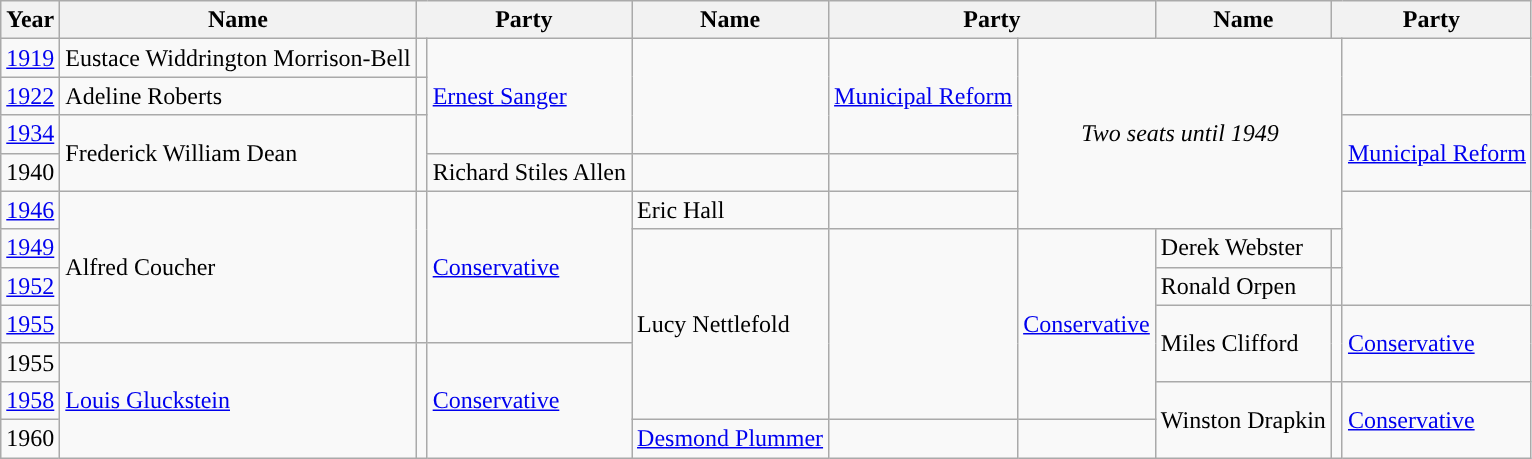<table class="wikitable">
<tr>
<th>Year</th>
<th>Name</th>
<th colspan=2>Party</th>
<th>Name</th>
<th colspan=2>Party</th>
<th>Name</th>
<th colspan=2>Party</th>
</tr>
<tr>
<td><a href='#'>1919</a></td>
<td>Eustace Widdrington Morrison-Bell</td>
<td></td>
<td rowspan=3><a href='#'>Ernest Sanger</a></td>
<td rowspan=3 style="background-color: "></td>
<td rowspan=3><a href='#'>Municipal Reform</a></td>
<td rowspan=5 colspan=3 align="center"><em>Two seats until 1949</em></td>
</tr>
<tr>
<td><a href='#'>1922</a></td>
<td>Adeline Roberts</td>
<td></td>
</tr>
<tr>
<td><a href='#'>1934</a></td>
<td rowspan=2>Frederick William Dean</td>
<td rowspan=2 style="background-color: "></td>
<td rowspan=2><a href='#'>Municipal Reform</a></td>
</tr>
<tr>
<td>1940</td>
<td>Richard Stiles Allen</td>
<td></td>
</tr>
<tr>
<td><a href='#'>1946</a></td>
<td rowspan=4>Alfred Coucher</td>
<td rowspan=4 style="background-color: "></td>
<td rowspan=4><a href='#'>Conservative</a></td>
<td>Eric Hall</td>
<td></td>
</tr>
<tr>
<td><a href='#'>1949</a></td>
<td rowspan=5>Lucy Nettlefold</td>
<td rowspan=5 style="background-color: "></td>
<td rowspan=5><a href='#'>Conservative</a></td>
<td>Derek Webster</td>
<td></td>
</tr>
<tr>
<td><a href='#'>1952</a></td>
<td>Ronald Orpen</td>
<td></td>
</tr>
<tr>
<td><a href='#'>1955</a></td>
<td rowspan=2>Miles Clifford</td>
<td rowspan=2 style="background-color: "></td>
<td rowspan=2><a href='#'>Conservative</a></td>
</tr>
<tr>
<td>1955</td>
<td rowspan=3><a href='#'>Louis Gluckstein</a></td>
<td rowspan=3 style="background-color: "></td>
<td rowspan=3><a href='#'>Conservative</a></td>
</tr>
<tr>
<td><a href='#'>1958</a></td>
<td rowspan=2>Winston Drapkin</td>
<td rowspan=2 style="background-color: "></td>
<td rowspan=2><a href='#'>Conservative</a></td>
</tr>
<tr>
<td>1960</td>
<td><a href='#'>Desmond Plummer</a></td>
<td></td>
</tr>
</table>
